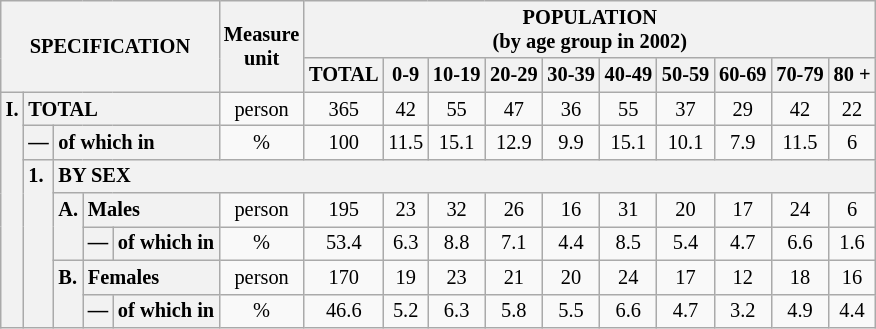<table class="wikitable" style="font-size:85%; text-align:center">
<tr>
<th rowspan="2" colspan="5">SPECIFICATION</th>
<th rowspan="2">Measure<br> unit</th>
<th colspan="10" rowspan="1">POPULATION<br> (by age group in 2002)</th>
</tr>
<tr>
<th>TOTAL</th>
<th>0-9</th>
<th>10-19</th>
<th>20-29</th>
<th>30-39</th>
<th>40-49</th>
<th>50-59</th>
<th>60-69</th>
<th>70-79</th>
<th>80 +</th>
</tr>
<tr>
<th style="text-align:left" valign="top" rowspan="7">I.</th>
<th style="text-align:left" colspan="4">TOTAL</th>
<td>person</td>
<td>365</td>
<td>42</td>
<td>55</td>
<td>47</td>
<td>36</td>
<td>55</td>
<td>37</td>
<td>29</td>
<td>42</td>
<td>22</td>
</tr>
<tr>
<th style="text-align:left" valign="top">—</th>
<th style="text-align:left" colspan="3">of which in</th>
<td>%</td>
<td>100</td>
<td>11.5</td>
<td>15.1</td>
<td>12.9</td>
<td>9.9</td>
<td>15.1</td>
<td>10.1</td>
<td>7.9</td>
<td>11.5</td>
<td>6</td>
</tr>
<tr>
<th style="text-align:left" valign="top" rowspan="5">1.</th>
<th style="text-align:left" colspan="14">BY SEX</th>
</tr>
<tr>
<th style="text-align:left" valign="top" rowspan="2">A.</th>
<th style="text-align:left" colspan="2">Males</th>
<td>person</td>
<td>195</td>
<td>23</td>
<td>32</td>
<td>26</td>
<td>16</td>
<td>31</td>
<td>20</td>
<td>17</td>
<td>24</td>
<td>6</td>
</tr>
<tr>
<th style="text-align:left" valign="top">—</th>
<th style="text-align:left" colspan="1">of which in</th>
<td>%</td>
<td>53.4</td>
<td>6.3</td>
<td>8.8</td>
<td>7.1</td>
<td>4.4</td>
<td>8.5</td>
<td>5.4</td>
<td>4.7</td>
<td>6.6</td>
<td>1.6</td>
</tr>
<tr>
<th style="text-align:left" valign="top" rowspan="2">B.</th>
<th style="text-align:left" colspan="2">Females</th>
<td>person</td>
<td>170</td>
<td>19</td>
<td>23</td>
<td>21</td>
<td>20</td>
<td>24</td>
<td>17</td>
<td>12</td>
<td>18</td>
<td>16</td>
</tr>
<tr>
<th style="text-align:left" valign="top">—</th>
<th style="text-align:left" colspan="1">of which in</th>
<td>%</td>
<td>46.6</td>
<td>5.2</td>
<td>6.3</td>
<td>5.8</td>
<td>5.5</td>
<td>6.6</td>
<td>4.7</td>
<td>3.2</td>
<td>4.9</td>
<td>4.4</td>
</tr>
</table>
